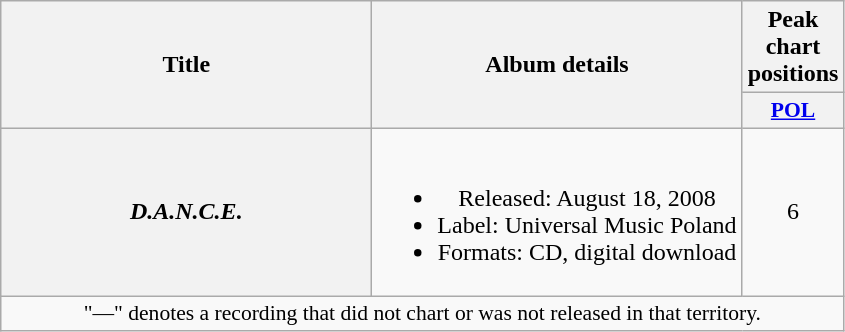<table class="wikitable plainrowheaders" style="text-align:center;">
<tr>
<th scope="col" rowspan="2" style="width:15em;">Title</th>
<th scope="col" rowspan="2">Album details</th>
<th scope="col" colspan="1">Peak chart positions</th>
</tr>
<tr>
<th scope="col" style="width:3em;font-size:90%;"><a href='#'>POL</a><br></th>
</tr>
<tr>
<th scope="row"><em>D.A.N.C.E.</em></th>
<td><br><ul><li>Released: August 18, 2008</li><li>Label: Universal Music Poland</li><li>Formats: CD, digital download</li></ul></td>
<td>6</td>
</tr>
<tr>
<td colspan="20" style="font-size:90%">"—" denotes a recording that did not chart or was not released in that territory.</td>
</tr>
</table>
